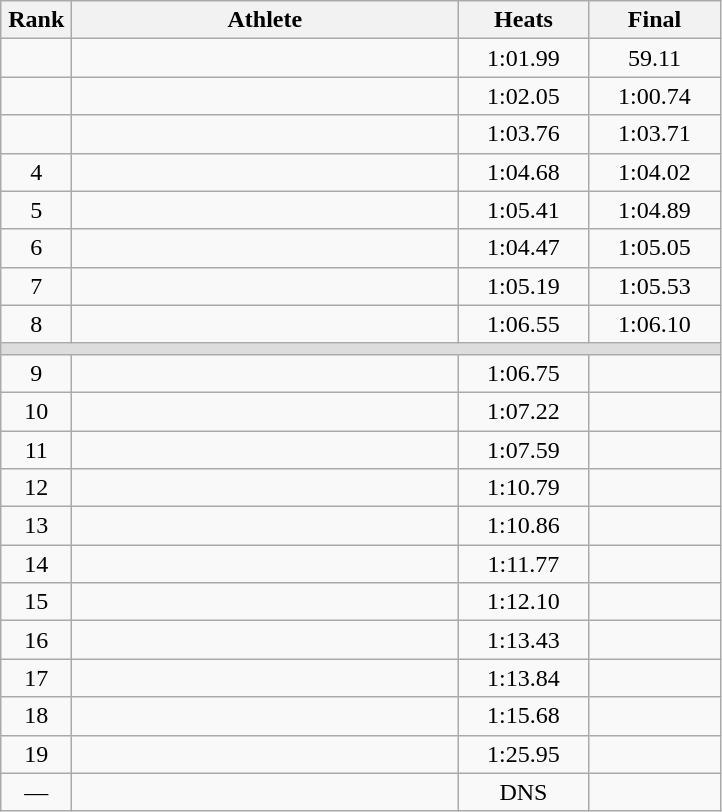<table class=wikitable style="text-align:center">
<tr>
<th width=40>Rank</th>
<th width=250>Athlete</th>
<th width=80>Heats</th>
<th width=80>Final</th>
</tr>
<tr>
<td></td>
<td align=left></td>
<td>1:01.99</td>
<td>59.11</td>
</tr>
<tr>
<td></td>
<td align=left></td>
<td>1:02.05</td>
<td>1:00.74</td>
</tr>
<tr>
<td></td>
<td align=left></td>
<td>1:03.76</td>
<td>1:03.71</td>
</tr>
<tr>
<td>4</td>
<td align=left></td>
<td>1:04.68</td>
<td>1:04.02</td>
</tr>
<tr>
<td>5</td>
<td align=left></td>
<td>1:05.41</td>
<td>1:04.89</td>
</tr>
<tr>
<td>6</td>
<td align=left></td>
<td>1:04.47</td>
<td>1:05.05</td>
</tr>
<tr>
<td>7</td>
<td align=left></td>
<td>1:05.19</td>
<td>1:05.53</td>
</tr>
<tr>
<td>8</td>
<td align=left></td>
<td>1:06.55</td>
<td>1:06.10</td>
</tr>
<tr bgcolor=#DDDDDD>
<td colspan=4></td>
</tr>
<tr>
<td>9</td>
<td align=left></td>
<td>1:06.75</td>
<td></td>
</tr>
<tr>
<td>10</td>
<td align=left></td>
<td>1:07.22</td>
<td></td>
</tr>
<tr>
<td>11</td>
<td align=left></td>
<td>1:07.59</td>
<td></td>
</tr>
<tr>
<td>12</td>
<td align=left></td>
<td>1:10.79</td>
<td></td>
</tr>
<tr>
<td>13</td>
<td align=left></td>
<td>1:10.86</td>
<td></td>
</tr>
<tr>
<td>14</td>
<td align=left></td>
<td>1:11.77</td>
<td></td>
</tr>
<tr>
<td>15</td>
<td align=left></td>
<td>1:12.10</td>
<td></td>
</tr>
<tr>
<td>16</td>
<td align=left></td>
<td>1:13.43</td>
<td></td>
</tr>
<tr>
<td>17</td>
<td align=left></td>
<td>1:13.84</td>
<td></td>
</tr>
<tr>
<td>18</td>
<td align=left></td>
<td>1:15.68</td>
<td></td>
</tr>
<tr>
<td>19</td>
<td align=left></td>
<td>1:25.95</td>
<td></td>
</tr>
<tr>
<td>—</td>
<td align=left></td>
<td>DNS</td>
<td></td>
</tr>
</table>
